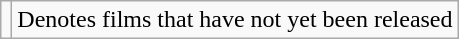<table class="wikitable">
<tr>
<td></td>
<td>Denotes films that have not yet been released</td>
</tr>
</table>
